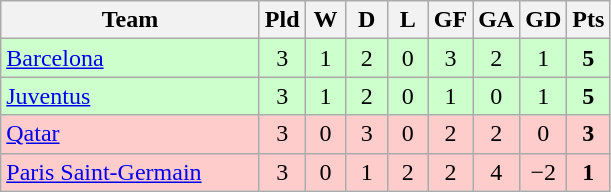<table class="wikitable" style="text-align:center">
<tr>
<th style="width:165px;">Team</th>
<th width="20">Pld</th>
<th width="20">W</th>
<th width="20">D</th>
<th width="20">L</th>
<th width="20">GF</th>
<th width="20">GA</th>
<th width="20">GD</th>
<th width="20">Pts</th>
</tr>
<tr style="background:#cfc;">
<td align="left"> <a href='#'>Barcelona</a></td>
<td>3</td>
<td>1</td>
<td>2</td>
<td>0</td>
<td>3</td>
<td>2</td>
<td>1</td>
<td><strong>5</strong></td>
</tr>
<tr style="background:#cfc;">
<td align="left"> <a href='#'>Juventus</a></td>
<td>3</td>
<td>1</td>
<td>2</td>
<td>0</td>
<td>1</td>
<td>0</td>
<td>1</td>
<td><strong>5</strong></td>
</tr>
<tr style="background:#fcc;">
<td align="left"> <a href='#'>Qatar</a></td>
<td>3</td>
<td>0</td>
<td>3</td>
<td>0</td>
<td>2</td>
<td>2</td>
<td>0</td>
<td><strong>3</strong></td>
</tr>
<tr style="background:#fcc;">
<td align="left"> <a href='#'>Paris Saint-Germain</a></td>
<td>3</td>
<td>0</td>
<td>1</td>
<td>2</td>
<td>2</td>
<td>4</td>
<td>−2</td>
<td><strong>1</strong></td>
</tr>
</table>
